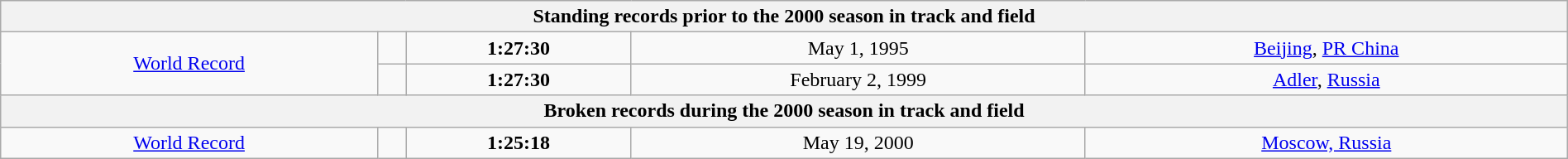<table class="wikitable" style="text-align:center; width:100%">
<tr>
<th colspan="5">Standing records prior to the 2000 season in track and field</th>
</tr>
<tr>
<td rowspan=2><a href='#'>World Record</a></td>
<td></td>
<td><strong>1:27:30</strong></td>
<td>May 1, 1995</td>
<td> <a href='#'>Beijing</a>, <a href='#'>PR China</a></td>
</tr>
<tr>
<td></td>
<td><strong>1:27:30</strong></td>
<td>February 2, 1999</td>
<td> <a href='#'>Adler</a>, <a href='#'>Russia</a></td>
</tr>
<tr>
<th colspan="5">Broken records during the 2000 season in track and field</th>
</tr>
<tr>
<td><a href='#'>World Record</a></td>
<td></td>
<td><strong>1:25:18</strong></td>
<td>May 19, 2000</td>
<td> <a href='#'>Moscow, Russia</a></td>
</tr>
</table>
